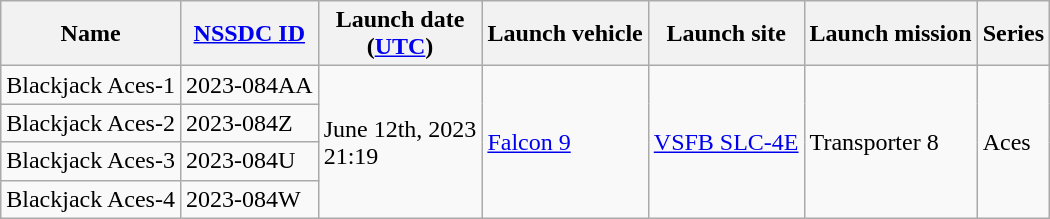<table class="wikitable">
<tr>
<th>Name</th>
<th><a href='#'>NSSDC ID</a></th>
<th>Launch date<br>(<a href='#'>UTC</a>)</th>
<th>Launch vehicle</th>
<th>Launch site</th>
<th>Launch mission</th>
<th>Series</th>
</tr>
<tr>
<td>Blackjack Aces-1</td>
<td>2023-084AA</td>
<td rowspan="4">June 12th, 2023<br>21:19</td>
<td rowspan="4"><a href='#'>Falcon 9</a></td>
<td rowspan="4"><a href='#'>VSFB SLC-4E</a></td>
<td rowspan="4">Transporter 8</td>
<td rowspan="4">Aces</td>
</tr>
<tr>
<td>Blackjack Aces-2</td>
<td>2023-084Z</td>
</tr>
<tr>
<td>Blackjack Aces-3</td>
<td>2023-084U</td>
</tr>
<tr>
<td>Blackjack Aces-4</td>
<td>2023-084W</td>
</tr>
</table>
